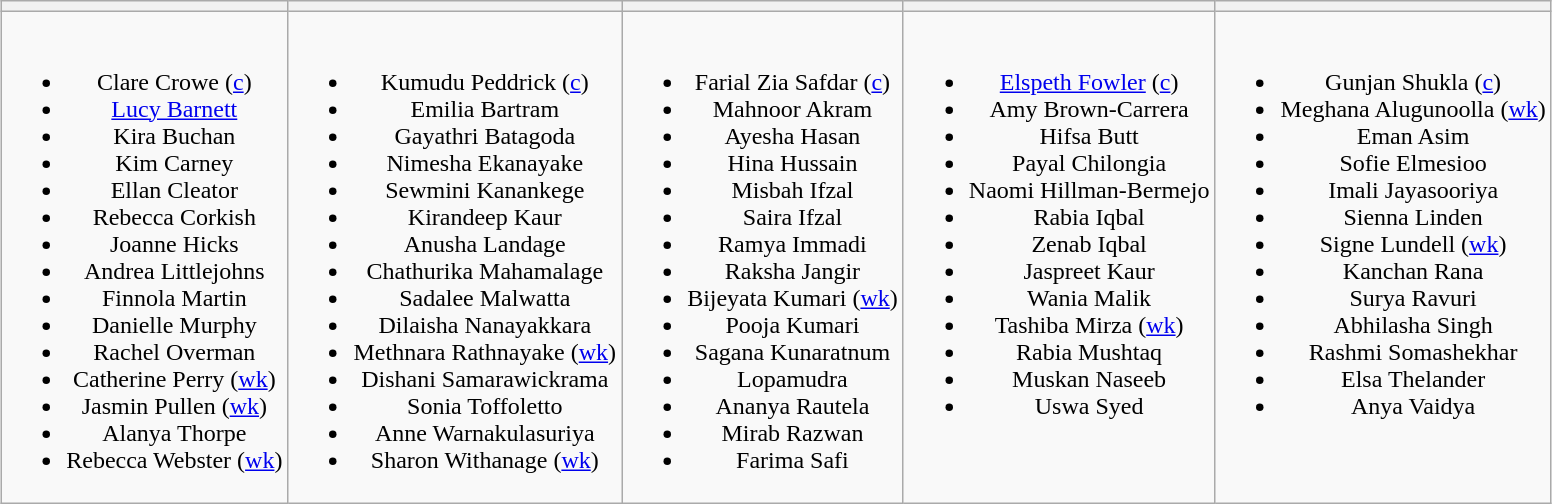<table class="wikitable" style="text-align:center; margin:0 auto">
<tr>
<th></th>
<th></th>
<th></th>
<th></th>
<th></th>
</tr>
<tr style="vertical-align:top">
<td><br><ul><li>Clare Crowe (<a href='#'>c</a>)</li><li><a href='#'>Lucy Barnett</a></li><li>Kira Buchan</li><li>Kim Carney</li><li>Ellan Cleator</li><li>Rebecca Corkish</li><li>Joanne Hicks</li><li>Andrea Littlejohns</li><li>Finnola Martin</li><li>Danielle Murphy</li><li>Rachel Overman</li><li>Catherine Perry (<a href='#'>wk</a>)</li><li>Jasmin Pullen (<a href='#'>wk</a>)</li><li>Alanya Thorpe</li><li>Rebecca Webster (<a href='#'>wk</a>)</li></ul></td>
<td><br><ul><li>Kumudu Peddrick (<a href='#'>c</a>)</li><li>Emilia Bartram</li><li>Gayathri Batagoda</li><li>Nimesha Ekanayake</li><li>Sewmini Kanankege</li><li>Kirandeep Kaur</li><li>Anusha Landage</li><li>Chathurika Mahamalage</li><li>Sadalee Malwatta</li><li>Dilaisha Nanayakkara</li><li>Methnara Rathnayake (<a href='#'>wk</a>)</li><li>Dishani Samarawickrama</li><li>Sonia Toffoletto</li><li>Anne Warnakulasuriya</li><li>Sharon Withanage (<a href='#'>wk</a>)</li></ul></td>
<td><br><ul><li>Farial Zia Safdar (<a href='#'>c</a>)</li><li>Mahnoor Akram</li><li>Ayesha Hasan</li><li>Hina Hussain</li><li>Misbah Ifzal</li><li>Saira Ifzal</li><li>Ramya Immadi</li><li>Raksha Jangir</li><li>Bijeyata Kumari (<a href='#'>wk</a>)</li><li>Pooja Kumari</li><li>Sagana Kunaratnum</li><li>Lopamudra</li><li>Ananya Rautela</li><li>Mirab Razwan</li><li>Farima Safi</li></ul></td>
<td><br><ul><li><a href='#'>Elspeth Fowler</a> (<a href='#'>c</a>)</li><li>Amy Brown-Carrera</li><li>Hifsa Butt</li><li>Payal Chilongia</li><li>Naomi Hillman-Bermejo</li><li>Rabia Iqbal</li><li>Zenab Iqbal</li><li>Jaspreet Kaur</li><li>Wania Malik</li><li>Tashiba Mirza (<a href='#'>wk</a>)</li><li>Rabia Mushtaq</li><li>Muskan Naseeb</li><li>Uswa Syed</li></ul></td>
<td><br><ul><li>Gunjan Shukla (<a href='#'>c</a>)</li><li>Meghana Alugunoolla (<a href='#'>wk</a>)</li><li>Eman Asim</li><li>Sofie Elmesioo</li><li>Imali Jayasooriya</li><li>Sienna Linden</li><li>Signe Lundell (<a href='#'>wk</a>)</li><li>Kanchan Rana</li><li>Surya Ravuri</li><li>Abhilasha Singh</li><li>Rashmi Somashekhar</li><li>Elsa Thelander</li><li>Anya Vaidya</li></ul></td>
</tr>
</table>
